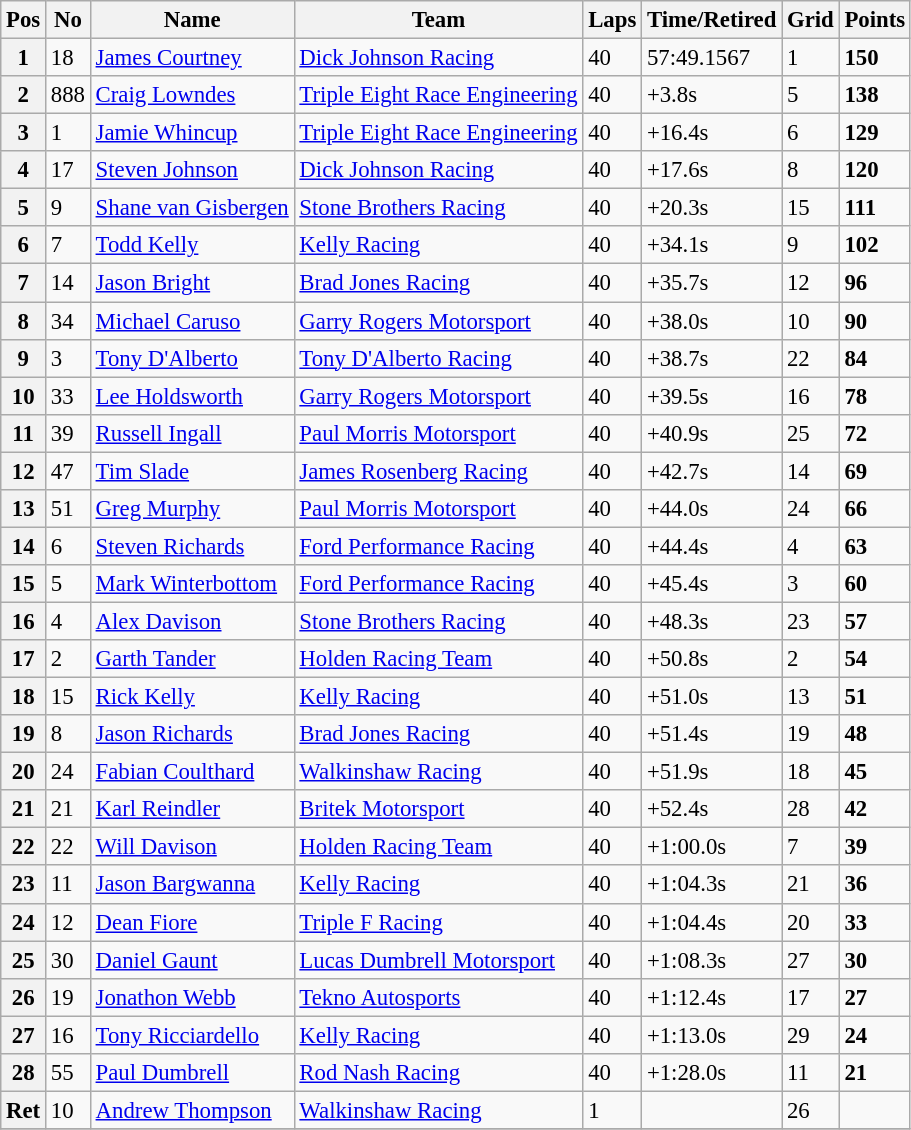<table class="wikitable" style="font-size: 95%;">
<tr>
<th>Pos</th>
<th>No</th>
<th>Name</th>
<th>Team</th>
<th>Laps</th>
<th>Time/Retired</th>
<th>Grid</th>
<th>Points</th>
</tr>
<tr>
<th>1</th>
<td>18</td>
<td><a href='#'>James Courtney</a></td>
<td><a href='#'>Dick Johnson Racing</a></td>
<td>40</td>
<td>57:49.1567</td>
<td>1</td>
<td><strong>150</strong></td>
</tr>
<tr>
<th>2</th>
<td>888</td>
<td><a href='#'>Craig Lowndes</a></td>
<td><a href='#'>Triple Eight Race Engineering</a></td>
<td>40</td>
<td>+3.8s</td>
<td>5</td>
<td><strong>138</strong></td>
</tr>
<tr>
<th>3</th>
<td>1</td>
<td><a href='#'>Jamie Whincup</a></td>
<td><a href='#'>Triple Eight Race Engineering</a></td>
<td>40</td>
<td>+16.4s</td>
<td>6</td>
<td><strong>129</strong></td>
</tr>
<tr>
<th>4</th>
<td>17</td>
<td><a href='#'>Steven Johnson</a></td>
<td><a href='#'>Dick Johnson Racing</a></td>
<td>40</td>
<td>+17.6s</td>
<td>8</td>
<td><strong>120</strong></td>
</tr>
<tr>
<th>5</th>
<td>9</td>
<td><a href='#'>Shane van Gisbergen</a></td>
<td><a href='#'>Stone Brothers Racing</a></td>
<td>40</td>
<td>+20.3s</td>
<td>15</td>
<td><strong>111</strong></td>
</tr>
<tr>
<th>6</th>
<td>7</td>
<td><a href='#'>Todd Kelly</a></td>
<td><a href='#'>Kelly Racing</a></td>
<td>40</td>
<td>+34.1s</td>
<td>9</td>
<td><strong>102</strong></td>
</tr>
<tr>
<th>7</th>
<td>14</td>
<td><a href='#'>Jason Bright</a></td>
<td><a href='#'>Brad Jones Racing</a></td>
<td>40</td>
<td>+35.7s</td>
<td>12</td>
<td><strong>96</strong></td>
</tr>
<tr>
<th>8</th>
<td>34</td>
<td><a href='#'>Michael Caruso</a></td>
<td><a href='#'>Garry Rogers Motorsport</a></td>
<td>40</td>
<td>+38.0s</td>
<td>10</td>
<td><strong>90</strong></td>
</tr>
<tr>
<th>9</th>
<td>3</td>
<td><a href='#'>Tony D'Alberto</a></td>
<td><a href='#'>Tony D'Alberto Racing</a></td>
<td>40</td>
<td>+38.7s</td>
<td>22</td>
<td><strong>84</strong></td>
</tr>
<tr>
<th>10</th>
<td>33</td>
<td><a href='#'>Lee Holdsworth</a></td>
<td><a href='#'>Garry Rogers Motorsport</a></td>
<td>40</td>
<td>+39.5s</td>
<td>16</td>
<td><strong>78</strong></td>
</tr>
<tr>
<th>11</th>
<td>39</td>
<td><a href='#'>Russell Ingall</a></td>
<td><a href='#'>Paul Morris Motorsport</a></td>
<td>40</td>
<td>+40.9s</td>
<td>25</td>
<td><strong>72</strong></td>
</tr>
<tr>
<th>12</th>
<td>47</td>
<td><a href='#'>Tim Slade</a></td>
<td><a href='#'>James Rosenberg Racing</a></td>
<td>40</td>
<td>+42.7s</td>
<td>14</td>
<td><strong>69</strong></td>
</tr>
<tr>
<th>13</th>
<td>51</td>
<td><a href='#'>Greg Murphy</a></td>
<td><a href='#'>Paul Morris Motorsport</a></td>
<td>40</td>
<td>+44.0s</td>
<td>24</td>
<td><strong>66</strong></td>
</tr>
<tr>
<th>14</th>
<td>6</td>
<td><a href='#'>Steven Richards</a></td>
<td><a href='#'>Ford Performance Racing</a></td>
<td>40</td>
<td>+44.4s</td>
<td>4</td>
<td><strong>63</strong></td>
</tr>
<tr>
<th>15</th>
<td>5</td>
<td><a href='#'>Mark Winterbottom</a></td>
<td><a href='#'>Ford Performance Racing</a></td>
<td>40</td>
<td>+45.4s</td>
<td>3</td>
<td><strong>60</strong></td>
</tr>
<tr>
<th>16</th>
<td>4</td>
<td><a href='#'>Alex Davison</a></td>
<td><a href='#'>Stone Brothers Racing</a></td>
<td>40</td>
<td>+48.3s</td>
<td>23</td>
<td><strong>57</strong></td>
</tr>
<tr>
<th>17</th>
<td>2</td>
<td><a href='#'>Garth Tander</a></td>
<td><a href='#'>Holden Racing Team</a></td>
<td>40</td>
<td>+50.8s</td>
<td>2</td>
<td><strong>54</strong></td>
</tr>
<tr>
<th>18</th>
<td>15</td>
<td><a href='#'>Rick Kelly</a></td>
<td><a href='#'>Kelly Racing</a></td>
<td>40</td>
<td>+51.0s</td>
<td>13</td>
<td><strong>51</strong></td>
</tr>
<tr>
<th>19</th>
<td>8</td>
<td><a href='#'>Jason Richards</a></td>
<td><a href='#'>Brad Jones Racing</a></td>
<td>40</td>
<td>+51.4s</td>
<td>19</td>
<td><strong>48</strong></td>
</tr>
<tr>
<th>20</th>
<td>24</td>
<td><a href='#'>Fabian Coulthard</a></td>
<td><a href='#'>Walkinshaw Racing</a></td>
<td>40</td>
<td>+51.9s</td>
<td>18</td>
<td><strong>45</strong></td>
</tr>
<tr>
<th>21</th>
<td>21</td>
<td><a href='#'>Karl Reindler</a></td>
<td><a href='#'>Britek Motorsport</a></td>
<td>40</td>
<td>+52.4s</td>
<td>28</td>
<td><strong>42</strong></td>
</tr>
<tr>
<th>22</th>
<td>22</td>
<td><a href='#'>Will Davison</a></td>
<td><a href='#'>Holden Racing Team</a></td>
<td>40</td>
<td>+1:00.0s</td>
<td>7</td>
<td><strong>39</strong></td>
</tr>
<tr>
<th>23</th>
<td>11</td>
<td><a href='#'>Jason Bargwanna</a></td>
<td><a href='#'>Kelly Racing</a></td>
<td>40</td>
<td>+1:04.3s</td>
<td>21</td>
<td><strong>36</strong></td>
</tr>
<tr>
<th>24</th>
<td>12</td>
<td><a href='#'>Dean Fiore</a></td>
<td><a href='#'>Triple F Racing</a></td>
<td>40</td>
<td>+1:04.4s</td>
<td>20</td>
<td><strong>33</strong></td>
</tr>
<tr>
<th>25</th>
<td>30</td>
<td><a href='#'>Daniel Gaunt</a></td>
<td><a href='#'>Lucas Dumbrell Motorsport</a></td>
<td>40</td>
<td>+1:08.3s</td>
<td>27</td>
<td><strong>30</strong></td>
</tr>
<tr>
<th>26</th>
<td>19</td>
<td><a href='#'>Jonathon Webb</a></td>
<td><a href='#'>Tekno Autosports</a></td>
<td>40</td>
<td>+1:12.4s</td>
<td>17</td>
<td><strong>27</strong></td>
</tr>
<tr>
<th>27</th>
<td>16</td>
<td><a href='#'>Tony Ricciardello</a></td>
<td><a href='#'>Kelly Racing</a></td>
<td>40</td>
<td>+1:13.0s</td>
<td>29</td>
<td><strong>24</strong></td>
</tr>
<tr>
<th>28</th>
<td>55</td>
<td><a href='#'>Paul Dumbrell</a></td>
<td><a href='#'>Rod Nash Racing</a></td>
<td>40</td>
<td>+1:28.0s</td>
<td>11</td>
<td><strong>21</strong></td>
</tr>
<tr>
<th>Ret</th>
<td>10</td>
<td><a href='#'>Andrew Thompson</a></td>
<td><a href='#'>Walkinshaw Racing</a></td>
<td>1</td>
<td></td>
<td>26</td>
<td></td>
</tr>
<tr>
</tr>
</table>
